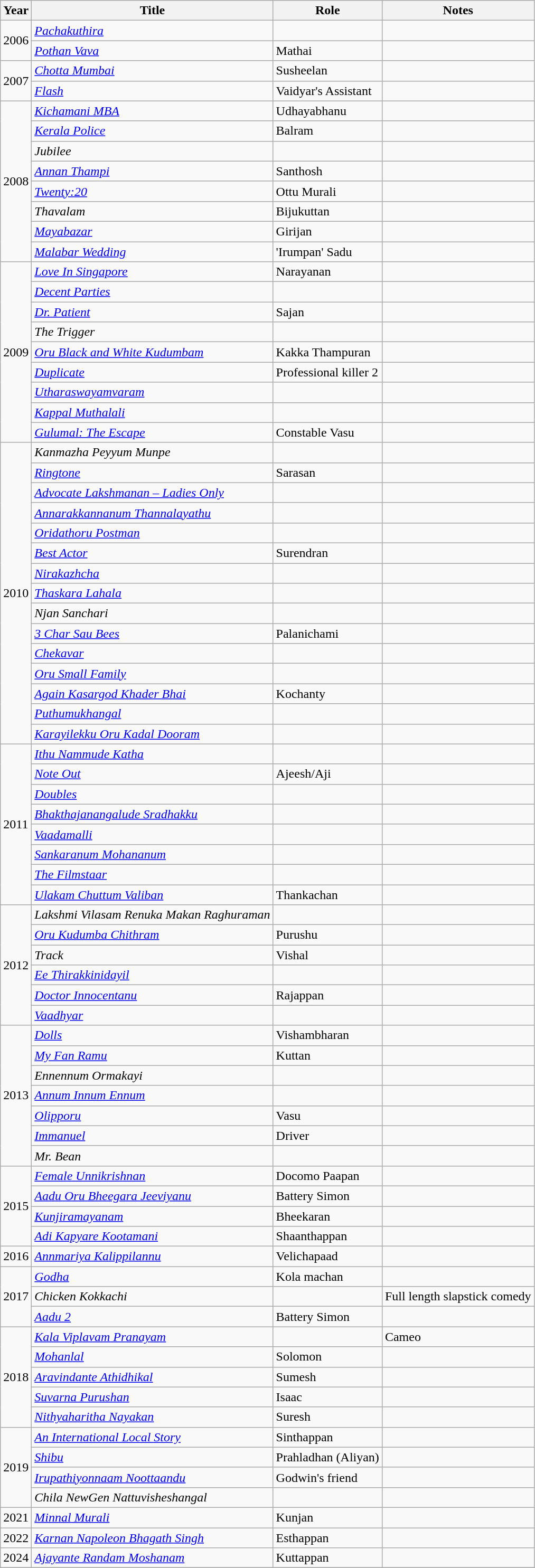<table class="wikitable sortable">
<tr>
<th scope="col">Year</th>
<th scope="col">Title</th>
<th scope="col">Role</th>
<th scope="col" class="unsortable">Notes</th>
</tr>
<tr>
<td rowspan=2>2006</td>
<td><em><a href='#'>Pachakuthira</a></em></td>
<td></td>
<td></td>
</tr>
<tr>
<td><em><a href='#'>Pothan Vava</a></em></td>
<td>Mathai</td>
<td></td>
</tr>
<tr>
<td rowspan=2>2007</td>
<td><em><a href='#'>Chotta Mumbai</a></em></td>
<td>Susheelan</td>
<td></td>
</tr>
<tr>
<td><em><a href='#'>Flash</a></em></td>
<td>Vaidyar's Assistant</td>
<td></td>
</tr>
<tr>
<td rowspan=8>2008</td>
<td><em><a href='#'>Kichamani MBA</a></em></td>
<td>Udhayabhanu</td>
<td></td>
</tr>
<tr>
<td><em><a href='#'>Kerala Police</a></em></td>
<td>Balram</td>
<td></td>
</tr>
<tr>
<td><em>Jubilee</em></td>
<td></td>
<td></td>
</tr>
<tr>
<td><em><a href='#'>Annan Thampi</a></em></td>
<td>Santhosh</td>
<td></td>
</tr>
<tr>
<td><em><a href='#'>Twenty:20</a></em></td>
<td>Ottu Murali</td>
<td></td>
</tr>
<tr>
<td><em>Thavalam</em></td>
<td>Bijukuttan</td>
<td></td>
</tr>
<tr>
<td><em><a href='#'>Mayabazar</a></em></td>
<td>Girijan</td>
<td></td>
</tr>
<tr>
<td><em><a href='#'>Malabar Wedding</a></em></td>
<td>'Irumpan' Sadu</td>
<td></td>
</tr>
<tr>
<td rowspan=9>2009</td>
<td><em><a href='#'>Love In Singapore</a></em></td>
<td>Narayanan</td>
<td></td>
</tr>
<tr>
<td><em><a href='#'>Decent Parties</a></em></td>
<td></td>
<td></td>
</tr>
<tr>
<td><em><a href='#'>Dr. Patient</a></em></td>
<td>Sajan</td>
<td></td>
</tr>
<tr>
<td><em>The Trigger</em></td>
<td></td>
<td></td>
</tr>
<tr>
<td><em><a href='#'>Oru Black and White Kudumbam</a></em></td>
<td>Kakka Thampuran</td>
<td></td>
</tr>
<tr>
<td><em><a href='#'>Duplicate</a></em></td>
<td>Professional killer 2</td>
<td></td>
</tr>
<tr>
<td><em><a href='#'>Utharaswayamvaram</a></em></td>
<td></td>
<td></td>
</tr>
<tr>
<td><em><a href='#'>Kappal Muthalali</a></em></td>
<td></td>
<td></td>
</tr>
<tr>
<td><em><a href='#'>Gulumal: The Escape</a></em></td>
<td>Constable Vasu</td>
<td></td>
</tr>
<tr>
<td rowspan=15>2010</td>
<td><em>Kanmazha Peyyum Munpe</em></td>
<td></td>
<td></td>
</tr>
<tr>
<td><em><a href='#'>Ringtone</a></em></td>
<td>Sarasan</td>
<td></td>
</tr>
<tr>
<td><em><a href='#'>Advocate Lakshmanan – Ladies Only</a></em></td>
<td></td>
<td></td>
</tr>
<tr>
<td><em><a href='#'>Annarakkannanum Thannalayathu</a></em></td>
<td></td>
<td></td>
</tr>
<tr>
<td><em><a href='#'>Oridathoru Postman</a></em></td>
<td></td>
<td></td>
</tr>
<tr>
<td><em><a href='#'>Best Actor</a></em></td>
<td>Surendran</td>
<td></td>
</tr>
<tr>
<td><em><a href='#'>Nirakazhcha</a></em></td>
<td></td>
<td></td>
</tr>
<tr>
<td><em><a href='#'>Thaskara Lahala</a></em></td>
<td></td>
<td></td>
</tr>
<tr>
<td><em>Njan Sanchari</em></td>
<td></td>
<td></td>
</tr>
<tr>
<td><em><a href='#'>3 Char Sau Bees</a></em></td>
<td>Palanichami</td>
<td></td>
</tr>
<tr>
<td><em><a href='#'>Chekavar</a></em></td>
<td></td>
<td></td>
</tr>
<tr>
<td><em><a href='#'>Oru Small Family</a></em></td>
<td></td>
<td></td>
</tr>
<tr>
<td><em><a href='#'>Again Kasargod Khader Bhai</a></em></td>
<td>Kochanty</td>
<td></td>
</tr>
<tr>
<td><em><a href='#'>Puthumukhangal</a></em></td>
<td></td>
<td></td>
</tr>
<tr>
<td><em><a href='#'>Karayilekku Oru Kadal Dooram</a></em></td>
<td></td>
<td></td>
</tr>
<tr>
<td rowspan=8>2011</td>
<td><em><a href='#'>Ithu Nammude Katha</a></em></td>
<td></td>
<td></td>
</tr>
<tr>
<td><em><a href='#'>Note Out</a></em></td>
<td>Ajeesh/Aji</td>
<td></td>
</tr>
<tr>
<td><em><a href='#'>Doubles</a></em></td>
<td></td>
<td></td>
</tr>
<tr>
<td><em><a href='#'>Bhakthajanangalude Sradhakku</a></em></td>
<td></td>
<td></td>
</tr>
<tr>
<td><em><a href='#'>Vaadamalli</a></em></td>
<td></td>
<td></td>
</tr>
<tr>
<td><em><a href='#'>Sankaranum Mohananum</a></em></td>
<td></td>
<td></td>
</tr>
<tr>
<td><em><a href='#'>The Filmstaar</a></em></td>
<td></td>
<td></td>
</tr>
<tr>
<td><em><a href='#'>Ulakam Chuttum Valiban</a></em></td>
<td>Thankachan</td>
<td></td>
</tr>
<tr>
<td rowspan=6>2012</td>
<td><em>Lakshmi Vilasam Renuka Makan Raghuraman</em></td>
<td></td>
<td></td>
</tr>
<tr>
<td><em><a href='#'>Oru Kudumba Chithram</a></em></td>
<td>Purushu</td>
<td></td>
</tr>
<tr>
<td><em>Track</em></td>
<td>Vishal</td>
<td></td>
</tr>
<tr>
<td><em><a href='#'>Ee Thirakkinidayil</a></em></td>
<td></td>
<td></td>
</tr>
<tr>
<td><em><a href='#'>Doctor Innocentanu</a></em></td>
<td>Rajappan</td>
<td></td>
</tr>
<tr>
<td><em><a href='#'>Vaadhyar</a></em></td>
<td></td>
<td></td>
</tr>
<tr>
<td rowspan=7>2013</td>
<td><em><a href='#'>Dolls</a></em></td>
<td>Vishambharan</td>
<td></td>
</tr>
<tr>
<td><em><a href='#'>My Fan Ramu</a></em></td>
<td>Kuttan</td>
<td></td>
</tr>
<tr>
<td><em>Ennennum Ormakayi</em></td>
<td></td>
<td></td>
</tr>
<tr>
<td><em><a href='#'>Annum Innum Ennum</a></em></td>
<td></td>
<td></td>
</tr>
<tr>
<td><em><a href='#'>Olipporu</a></em></td>
<td>Vasu</td>
<td></td>
</tr>
<tr>
<td><em><a href='#'>Immanuel</a></em></td>
<td>Driver</td>
<td></td>
</tr>
<tr>
<td><em>Mr. Bean</em></td>
<td></td>
<td></td>
</tr>
<tr>
<td rowspan=4>2015</td>
<td><em><a href='#'>Female Unnikrishnan</a></em></td>
<td>Docomo Paapan</td>
<td></td>
</tr>
<tr>
<td><em><a href='#'>Aadu Oru Bheegara Jeeviyanu</a></em></td>
<td>Battery Simon</td>
<td></td>
</tr>
<tr>
<td><em><a href='#'>Kunjiramayanam</a></em></td>
<td>Bheekaran</td>
<td></td>
</tr>
<tr>
<td><em><a href='#'>Adi Kapyare Kootamani</a></em></td>
<td>Shaanthappan</td>
<td></td>
</tr>
<tr>
<td>2016</td>
<td><em><a href='#'>Annmariya Kalippilannu</a></em></td>
<td>Velichapaad</td>
<td></td>
</tr>
<tr>
<td rowspan=3>2017</td>
<td><em><a href='#'>Godha</a></em></td>
<td>Kola machan</td>
<td></td>
</tr>
<tr>
<td><em>Chicken Kokkachi</em></td>
<td></td>
<td>Full length slapstick comedy</td>
</tr>
<tr>
<td><em><a href='#'>Aadu 2</a></em></td>
<td>Battery Simon</td>
<td></td>
</tr>
<tr>
<td rowspan=5>2018</td>
<td><em><a href='#'>Kala Viplavam Pranayam</a></em></td>
<td></td>
<td>Cameo</td>
</tr>
<tr>
<td><em><a href='#'>Mohanlal</a></em></td>
<td>Solomon</td>
<td></td>
</tr>
<tr>
<td><em><a href='#'>Aravindante Athidhikal</a></em></td>
<td>Sumesh</td>
<td></td>
</tr>
<tr>
<td><em><a href='#'>Suvarna Purushan</a></em></td>
<td>Isaac</td>
<td></td>
</tr>
<tr>
<td><em><a href='#'>Nithyaharitha Nayakan</a></em></td>
<td>Suresh</td>
<td></td>
</tr>
<tr>
<td rowspan=4>2019</td>
<td><em><a href='#'>An International Local Story</a></em></td>
<td>Sinthappan</td>
<td></td>
</tr>
<tr>
<td><em><a href='#'>Shibu</a></em></td>
<td>Prahladhan (Aliyan)</td>
<td></td>
</tr>
<tr>
<td><em><a href='#'>Irupathiyonnaam Noottaandu</a></em></td>
<td>Godwin's friend</td>
<td></td>
</tr>
<tr>
<td><em>Chila NewGen Nattuvisheshangal</em></td>
<td></td>
<td></td>
</tr>
<tr>
<td>2021</td>
<td><em><a href='#'>Minnal Murali</a></em></td>
<td>Kunjan</td>
<td></td>
</tr>
<tr>
<td>2022</td>
<td><em><a href='#'>Karnan Napoleon Bhagath Singh</a></em></td>
<td>Esthappan</td>
<td></td>
</tr>
<tr>
<td>2024</td>
<td><em><a href='#'>Ajayante Randam Moshanam</a></em></td>
<td>Kuttappan</td>
<td></td>
</tr>
<tr>
</tr>
</table>
